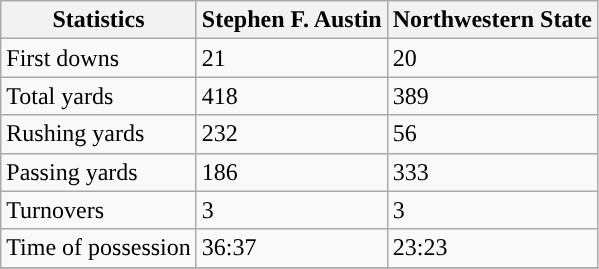<table class="wikitable">
<tr>
<th>Statistics</th>
<th>Stephen F. Austin</th>
<th>Northwestern State</th>
</tr>
<tr>
<td>First downs</td>
<td>21</td>
<td>20</td>
</tr>
<tr>
<td>Total yards</td>
<td>418</td>
<td>389</td>
</tr>
<tr>
<td>Rushing yards</td>
<td>232</td>
<td>56</td>
</tr>
<tr>
<td>Passing yards</td>
<td>186</td>
<td>333</td>
</tr>
<tr>
<td>Turnovers</td>
<td>3</td>
<td>3</td>
</tr>
<tr>
<td>Time of possession</td>
<td>36:37</td>
<td>23:23</td>
</tr>
<tr>
</tr>
</table>
